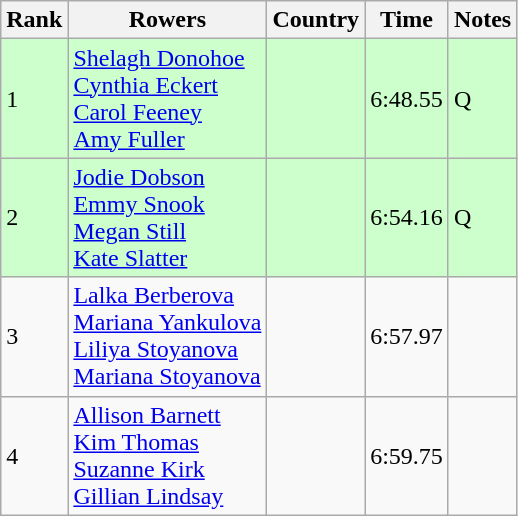<table class="wikitable">
<tr>
<th>Rank</th>
<th>Rowers</th>
<th>Country</th>
<th>Time</th>
<th>Notes</th>
</tr>
<tr bgcolor=ccffcc>
<td>1</td>
<td><a href='#'>Shelagh Donohoe</a><br><a href='#'>Cynthia Eckert</a><br><a href='#'>Carol Feeney</a><br><a href='#'>Amy Fuller</a></td>
<td></td>
<td>6:48.55</td>
<td>Q</td>
</tr>
<tr bgcolor=ccffcc>
<td>2</td>
<td><a href='#'>Jodie Dobson</a><br><a href='#'>Emmy Snook</a><br><a href='#'>Megan Still</a><br><a href='#'>Kate Slatter</a></td>
<td></td>
<td>6:54.16</td>
<td>Q</td>
</tr>
<tr>
<td>3</td>
<td><a href='#'>Lalka Berberova</a><br> <a href='#'>Mariana Yankulova</a><br> <a href='#'>Liliya Stoyanova</a><br> <a href='#'>Mariana Stoyanova</a></td>
<td></td>
<td>6:57.97</td>
<td></td>
</tr>
<tr>
<td>4</td>
<td><a href='#'>Allison Barnett</a><br> <a href='#'>Kim Thomas</a><br> <a href='#'>Suzanne Kirk</a><br> <a href='#'>Gillian Lindsay</a></td>
<td></td>
<td>6:59.75</td>
<td></td>
</tr>
</table>
